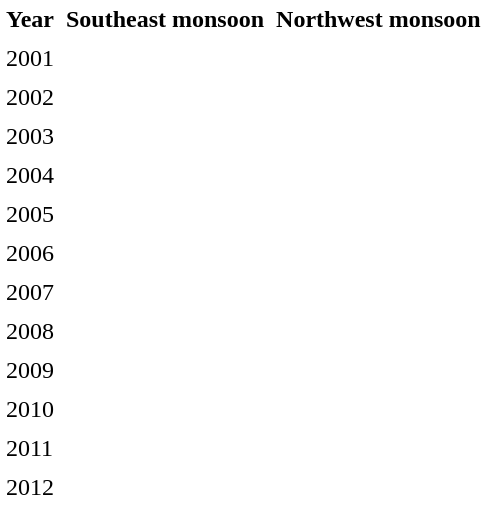<table border="0" cellpadding="4" cellspacing="18" style="margin: 1em 1em 1em 0; background: #ffffff; border: 0px #aaa solid; border-collapse: collapse; font-size: 100%;">
<tr>
<th>Year</th>
<th>Southeast monsoon</th>
<th>Northwest monsoon</th>
</tr>
<tr>
<td>2001</td>
<td></td>
<td></td>
</tr>
<tr>
<td>2002</td>
<td></td>
<td></td>
</tr>
<tr>
<td>2003</td>
<td></td>
<td></td>
</tr>
<tr>
<td>2004</td>
<td></td>
<td></td>
</tr>
<tr>
<td>2005</td>
<td></td>
<td></td>
</tr>
<tr>
<td>2006</td>
<td></td>
<td></td>
</tr>
<tr>
<td>2007</td>
<td></td>
<td></td>
</tr>
<tr>
<td>2008</td>
<td></td>
<td></td>
</tr>
<tr>
<td>2009</td>
<td></td>
<td></td>
</tr>
<tr>
<td>2010</td>
<td></td>
<td></td>
</tr>
<tr>
<td>2011</td>
<td></td>
<td></td>
</tr>
<tr>
<td>2012</td>
<td></td>
<td></td>
</tr>
<tr>
</tr>
</table>
